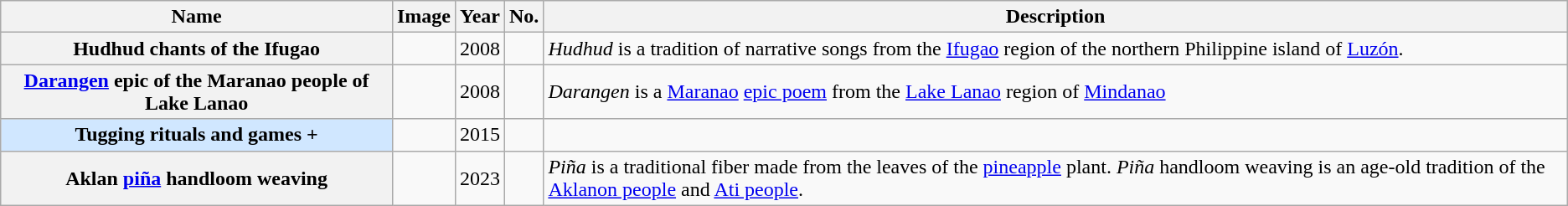<table class="wikitable sortable plainrowheaders">
<tr>
<th style="width:25%">Name</th>
<th class="unsortable">Image</th>
<th>Year</th>
<th>No.</th>
<th class="unsortable">Description</th>
</tr>
<tr>
<th scope="row">Hudhud chants of the Ifugao</th>
<td></td>
<td>2008</td>
<td></td>
<td><em>Hudhud</em> is a tradition of narrative songs from the <a href='#'>Ifugao</a> region of the northern Philippine island of <a href='#'>Luzón</a>.</td>
</tr>
<tr>
<th scope="row"><a href='#'>Darangen</a> epic of the Maranao people of Lake Lanao</th>
<td></td>
<td>2008</td>
<td></td>
<td><em>Darangen</em> is a <a href='#'>Maranao</a> <a href='#'>epic poem</a> from the <a href='#'>Lake Lanao</a> region of <a href='#'>Mindanao</a></td>
</tr>
<tr>
<th scope="row" style="background:#D0E7FF;">Tugging rituals and games +</th>
<td></td>
<td>2015</td>
<td></td>
<td></td>
</tr>
<tr>
<th scope="row">Aklan <a href='#'>piña</a> handloom weaving</th>
<td></td>
<td>2023</td>
<td></td>
<td><em>Piña</em> is a traditional fiber made from the leaves of the <a href='#'>pineapple</a> plant. <em>Piña</em> handloom weaving is an age-old tradition of the <a href='#'>Aklanon people</a> and <a href='#'>Ati people</a>.</td>
</tr>
</table>
